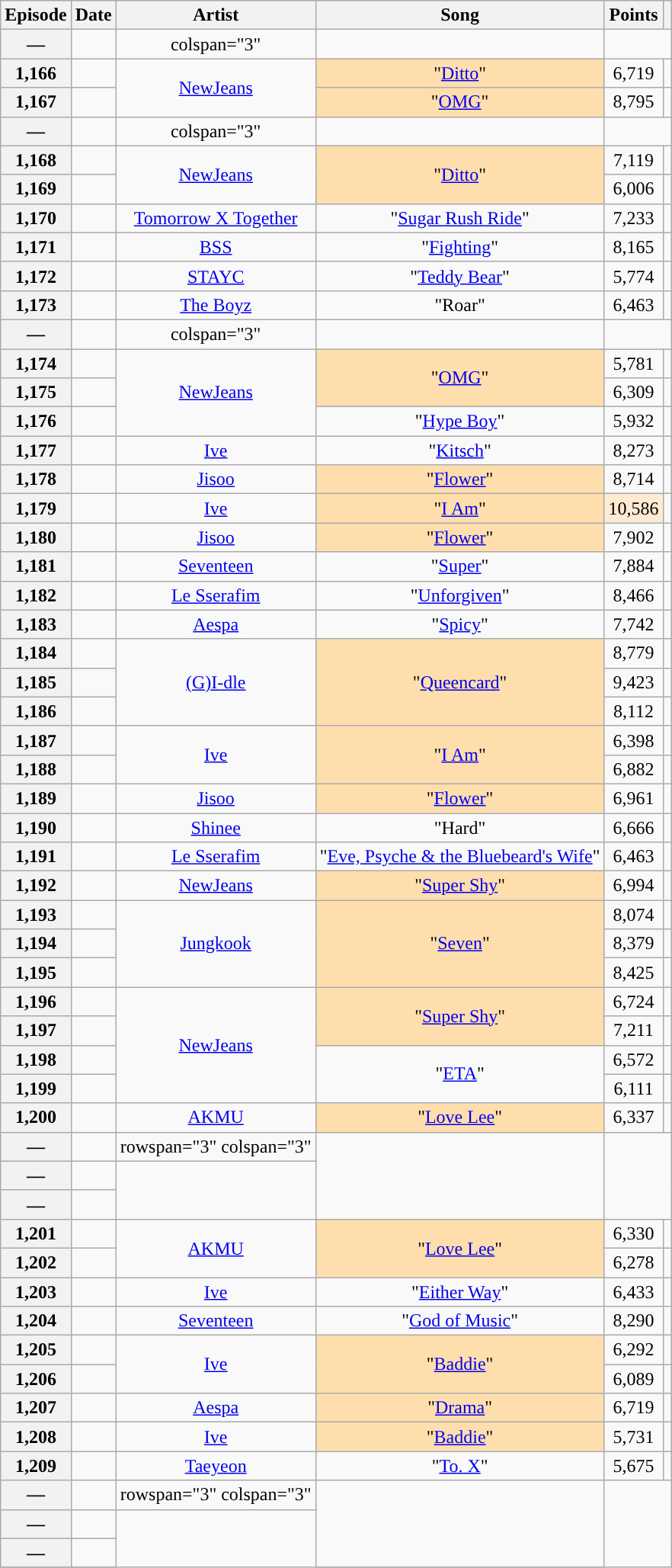<table class="wikitable sortable plainrowheaders" style="text-align:center">
<tr>
<th scope="col">Episode</th>
<th scope="col">Date</th>
<th scope="col">Artist</th>
<th scope="col">Song</th>
<th scope="col">Points</th>
<th scope="col" class="unsortable"></th>
</tr>
<tr>
<th scope="row">—</th>
<td></td>
<td>colspan="3" </td>
<td></td>
</tr>
<tr>
<th scope="row">1,166</th>
<td></td>
<td rowspan="2"><a href='#'>NewJeans</a></td>
<td style="background:#FFDEAD">"<a href='#'>Ditto</a>" </td>
<td>6,719</td>
<td></td>
</tr>
<tr>
<th scope="row">1,167</th>
<td></td>
<td style="background:#FFDEAD">"<a href='#'>OMG</a>"  </td>
<td>8,795</td>
<td></td>
</tr>
<tr>
<th scope="row">—</th>
<td></td>
<td>colspan="3" </td>
<td></td>
</tr>
<tr>
<th scope="row">1,168</th>
<td></td>
<td rowspan="2"><a href='#'>NewJeans</a></td>
<td rowspan="2" style="background:#FFDEAD">"<a href='#'>Ditto</a>" </td>
<td>7,119</td>
<td></td>
</tr>
<tr>
<th scope="row">1,169</th>
<td></td>
<td>6,006</td>
<td></td>
</tr>
<tr>
<th scope="row">1,170</th>
<td></td>
<td><a href='#'>Tomorrow X Together</a></td>
<td>"<a href='#'>Sugar Rush Ride</a>"</td>
<td>7,233</td>
<td></td>
</tr>
<tr>
<th scope="row">1,171</th>
<td></td>
<td><a href='#'>BSS</a></td>
<td>"<a href='#'>Fighting</a>"</td>
<td>8,165</td>
<td></td>
</tr>
<tr>
<th scope="row">1,172</th>
<td></td>
<td><a href='#'>STAYC</a></td>
<td>"<a href='#'>Teddy Bear</a>"</td>
<td>5,774</td>
<td></td>
</tr>
<tr>
<th scope="row">1,173</th>
<td></td>
<td data-sort-value="Boyz, The"><a href='#'>The Boyz</a></td>
<td>"Roar"</td>
<td>6,463</td>
<td></td>
</tr>
<tr>
<th scope="row">—</th>
<td></td>
<td>colspan="3" </td>
<td></td>
</tr>
<tr>
<th scope="row">1,174</th>
<td></td>
<td rowspan="3"><a href='#'>NewJeans</a></td>
<td rowspan="2" style="background:#FFDEAD">"<a href='#'>OMG</a>" </td>
<td>5,781</td>
<td></td>
</tr>
<tr>
<th scope="row">1,175</th>
<td></td>
<td>6,309</td>
<td></td>
</tr>
<tr>
<th scope="row">1,176</th>
<td></td>
<td>"<a href='#'>Hype Boy</a>"</td>
<td>5,932</td>
<td></td>
</tr>
<tr>
<th scope="row">1,177</th>
<td></td>
<td><a href='#'>Ive</a></td>
<td>"<a href='#'>Kitsch</a>"</td>
<td>8,273</td>
<td></td>
</tr>
<tr>
<th scope="row">1,178</th>
<td></td>
<td><a href='#'>Jisoo</a></td>
<td style="background:#FFDEAD">"<a href='#'>Flower</a>" </td>
<td>8,714</td>
<td></td>
</tr>
<tr>
<th scope="row">1,179</th>
<td></td>
<td><a href='#'>Ive</a></td>
<td style="background:#FFDEAD">"<a href='#'>I Am</a>" </td>
<td style="background:#FFEBD2;">10,586 </td>
<td></td>
</tr>
<tr>
<th scope="row">1,180</th>
<td></td>
<td><a href='#'>Jisoo</a></td>
<td style="background:#FFDEAD">"<a href='#'>Flower</a>" </td>
<td>7,902</td>
<td></td>
</tr>
<tr>
<th scope="row">1,181</th>
<td></td>
<td><a href='#'>Seventeen</a></td>
<td>"<a href='#'>Super</a>"</td>
<td>7,884</td>
<td></td>
</tr>
<tr>
<th scope="row">1,182</th>
<td></td>
<td><a href='#'>Le Sserafim</a></td>
<td>"<a href='#'>Unforgiven</a>"</td>
<td>8,466</td>
<td></td>
</tr>
<tr>
<th scope="row">1,183</th>
<td></td>
<td><a href='#'>Aespa</a></td>
<td>"<a href='#'>Spicy</a>"</td>
<td>7,742</td>
<td></td>
</tr>
<tr>
<th scope="row">1,184</th>
<td></td>
<td rowspan="3"><a href='#'>(G)I-dle</a></td>
<td style="background:#FFDEAD" rowspan="3">"<a href='#'>Queencard</a>" </td>
<td>8,779</td>
<td></td>
</tr>
<tr>
<th scope="row">1,185</th>
<td></td>
<td>9,423</td>
<td></td>
</tr>
<tr>
<th scope="row">1,186</th>
<td></td>
<td>8,112</td>
<td></td>
</tr>
<tr>
<th scope="row">1,187</th>
<td></td>
<td rowspan="2"><a href='#'>Ive</a></td>
<td style="background:#FFDEAD" rowspan="2">"<a href='#'>I Am</a>" </td>
<td>6,398</td>
<td></td>
</tr>
<tr>
<th scope="row">1,188</th>
<td></td>
<td>6,882</td>
<td></td>
</tr>
<tr>
<th scope="row">1,189</th>
<td></td>
<td><a href='#'>Jisoo</a></td>
<td style="background:#FFDEAD">"<a href='#'>Flower</a>" </td>
<td>6,961</td>
<td></td>
</tr>
<tr>
<th scope="row">1,190</th>
<td></td>
<td><a href='#'>Shinee</a></td>
<td>"Hard"</td>
<td>6,666</td>
<td></td>
</tr>
<tr>
<th scope="row">1,191</th>
<td></td>
<td><a href='#'>Le Sserafim</a></td>
<td>"<a href='#'>Eve, Psyche & the Bluebeard's Wife</a>"</td>
<td>6,463</td>
<td></td>
</tr>
<tr>
<th scope="row">1,192</th>
<td></td>
<td><a href='#'>NewJeans</a></td>
<td style="background:#FFDEAD">"<a href='#'>Super Shy</a>" </td>
<td>6,994</td>
<td></td>
</tr>
<tr>
<th scope="row">1,193</th>
<td></td>
<td rowspan="3"><a href='#'>Jungkook</a></td>
<td style="background:#FFDEAD" rowspan="3">"<a href='#'>Seven</a>" </td>
<td>8,074</td>
<td></td>
</tr>
<tr>
<th scope="row">1,194</th>
<td></td>
<td>8,379</td>
<td></td>
</tr>
<tr>
<th scope="row">1,195</th>
<td></td>
<td>8,425</td>
<td></td>
</tr>
<tr>
<th scope="row">1,196</th>
<td></td>
<td rowspan="4"><a href='#'>NewJeans</a></td>
<td style="background:#FFDEAD" rowspan="2">"<a href='#'>Super Shy</a>" </td>
<td>6,724</td>
<td></td>
</tr>
<tr>
<th scope="row">1,197</th>
<td></td>
<td>7,211</td>
<td></td>
</tr>
<tr>
<th scope="row">1,198</th>
<td></td>
<td rowspan="2">"<a href='#'>ETA</a>"</td>
<td>6,572</td>
<td></td>
</tr>
<tr>
<th scope="row">1,199</th>
<td></td>
<td>6,111</td>
<td></td>
</tr>
<tr>
<th scope="row">1,200</th>
<td></td>
<td><a href='#'>AKMU</a></td>
<td style="background:#FFDEAD">"<a href='#'>Love Lee</a>" </td>
<td>6,337</td>
<td></td>
</tr>
<tr>
<th scope="row">—</th>
<td></td>
<td>rowspan="3" colspan="3" </td>
<td rowspan="3"></td>
</tr>
<tr>
<th scope="row">—</th>
<td></td>
</tr>
<tr>
<th scope="row">—</th>
<td></td>
</tr>
<tr>
<th scope="row">1,201</th>
<td></td>
<td rowspan="2"><a href='#'>AKMU</a></td>
<td style="background:#FFDEAD" rowspan="2">"<a href='#'>Love Lee</a>" </td>
<td>6,330</td>
<td></td>
</tr>
<tr>
<th scope="row">1,202</th>
<td></td>
<td>6,278</td>
<td></td>
</tr>
<tr>
<th scope="row">1,203</th>
<td></td>
<td><a href='#'>Ive</a></td>
<td>"<a href='#'>Either Way</a>"</td>
<td>6,433</td>
<td></td>
</tr>
<tr>
<th scope="row">1,204</th>
<td></td>
<td><a href='#'>Seventeen</a></td>
<td>"<a href='#'>God of Music</a>"</td>
<td>8,290</td>
<td></td>
</tr>
<tr>
<th scope="row">1,205</th>
<td></td>
<td rowspan="2"><a href='#'>Ive</a></td>
<td style="background:#FFDEAD" rowspan="2">"<a href='#'>Baddie</a>" </td>
<td>6,292</td>
<td></td>
</tr>
<tr>
<th scope="row">1,206</th>
<td></td>
<td>6,089</td>
<td></td>
</tr>
<tr>
<th scope="row">1,207</th>
<td></td>
<td><a href='#'>Aespa</a></td>
<td style="background:#FFDEAD">"<a href='#'>Drama</a>" </td>
<td>6,719</td>
<td></td>
</tr>
<tr>
<th scope="row">1,208</th>
<td></td>
<td><a href='#'>Ive</a></td>
<td style="background:#FFDEAD">"<a href='#'>Baddie</a>" </td>
<td>5,731</td>
<td></td>
</tr>
<tr>
<th scope="row">1,209</th>
<td></td>
<td><a href='#'>Taeyeon</a></td>
<td>"<a href='#'>To. X</a>"</td>
<td>5,675</td>
<td></td>
</tr>
<tr>
<th scope="row">—</th>
<td></td>
<td>rowspan="3" colspan="3" </td>
<td rowspan="3"></td>
</tr>
<tr>
<th scope="row">—</th>
<td></td>
</tr>
<tr>
<th scope="row">—</th>
<td></td>
</tr>
<tr>
</tr>
</table>
